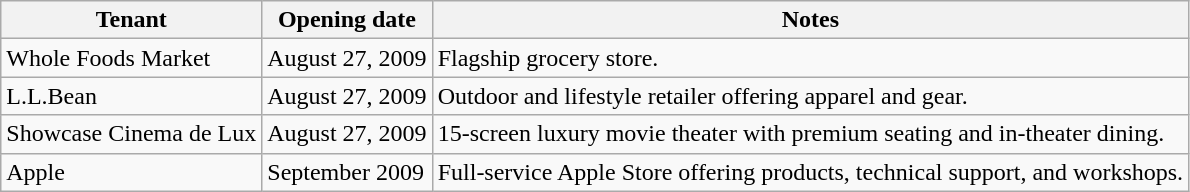<table class="wikitable">
<tr>
<th>Tenant</th>
<th>Opening date</th>
<th>Notes</th>
</tr>
<tr>
<td>Whole Foods Market</td>
<td>August 27, 2009</td>
<td>Flagship grocery store.</td>
</tr>
<tr>
<td>L.L.Bean</td>
<td>August 27, 2009</td>
<td>Outdoor and lifestyle retailer offering apparel and gear.</td>
</tr>
<tr>
<td>Showcase Cinema de Lux</td>
<td>August 27, 2009</td>
<td>15-screen luxury movie theater with premium seating and in-theater dining.</td>
</tr>
<tr>
<td>Apple</td>
<td>September 2009</td>
<td>Full-service Apple Store offering products, technical support, and workshops.</td>
</tr>
</table>
